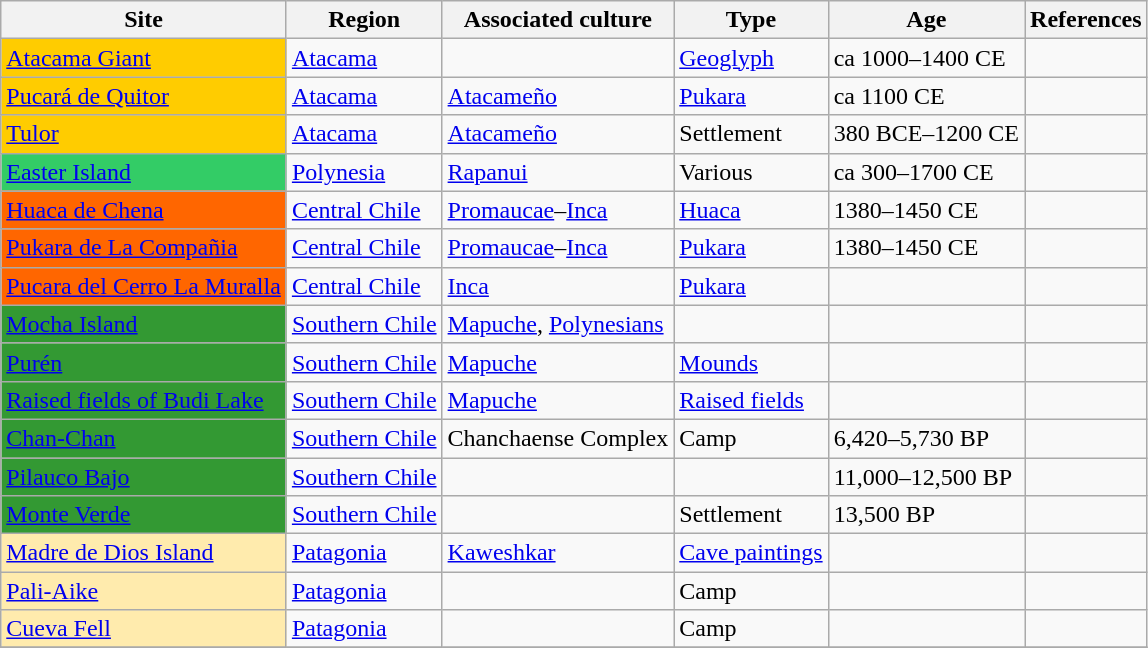<table class="wikitable">
<tr>
<th>Site</th>
<th>Region</th>
<th>Associated culture</th>
<th>Type</th>
<th>Age</th>
<th>References</th>
</tr>
<tr>
<td bgcolor="#FFCC00"><a href='#'>Atacama Giant</a></td>
<td><a href='#'>Atacama</a></td>
<td></td>
<td><a href='#'>Geoglyph</a></td>
<td>ca 1000–1400 CE</td>
<td></td>
</tr>
<tr>
<td bgcolor="#FFCC00"><a href='#'>Pucará de Quitor</a></td>
<td><a href='#'>Atacama</a></td>
<td><a href='#'>Atacameño</a></td>
<td><a href='#'>Pukara</a></td>
<td>ca 1100 CE</td>
<td></td>
</tr>
<tr>
<td bgcolor="#FFCC00"><a href='#'>Tulor</a></td>
<td><a href='#'>Atacama</a></td>
<td><a href='#'>Atacameño</a></td>
<td>Settlement</td>
<td>380 BCE–1200 CE</td>
<td></td>
</tr>
<tr>
<td bgcolor="#33CC66"><a href='#'>Easter Island</a></td>
<td><a href='#'>Polynesia</a></td>
<td><a href='#'>Rapanui</a></td>
<td>Various</td>
<td>ca 300–1700 CE</td>
<td></td>
</tr>
<tr>
<td bgcolor="#FF6600"><a href='#'>Huaca de Chena</a></td>
<td><a href='#'>Central Chile</a></td>
<td><a href='#'>Promaucae</a>–<a href='#'>Inca</a></td>
<td><a href='#'>Huaca</a></td>
<td>1380–1450 CE</td>
<td></td>
</tr>
<tr>
<td bgcolor="#FF6600"><a href='#'>Pukara de La Compañia</a></td>
<td><a href='#'>Central Chile</a></td>
<td><a href='#'>Promaucae</a>–<a href='#'>Inca</a></td>
<td><a href='#'>Pukara</a></td>
<td>1380–1450 CE</td>
<td></td>
</tr>
<tr>
<td bgcolor="#FF6600"><a href='#'>Pucara del Cerro La Muralla</a></td>
<td><a href='#'>Central Chile</a></td>
<td><a href='#'>Inca</a></td>
<td><a href='#'>Pukara</a></td>
<td></td>
<td></td>
</tr>
<tr>
<td bgcolor="#339933"><a href='#'>Mocha Island</a></td>
<td><a href='#'>Southern Chile</a></td>
<td><a href='#'>Mapuche</a>, <a href='#'>Polynesians</a></td>
<td></td>
<td></td>
<td></td>
</tr>
<tr>
<td bgcolor="#339933"><a href='#'>Purén</a></td>
<td><a href='#'>Southern Chile</a></td>
<td><a href='#'>Mapuche</a></td>
<td><a href='#'>Mounds</a></td>
<td></td>
<td></td>
</tr>
<tr>
<td bgcolor="#339933"><a href='#'>Raised fields of Budi Lake</a></td>
<td><a href='#'>Southern Chile</a></td>
<td><a href='#'>Mapuche</a></td>
<td><a href='#'>Raised fields</a></td>
<td></td>
<td></td>
</tr>
<tr>
<td bgcolor="#339933"><a href='#'>Chan-Chan</a></td>
<td><a href='#'>Southern Chile</a></td>
<td>Chanchaense Complex</td>
<td>Camp</td>
<td>6,420–5,730 BP</td>
<td></td>
</tr>
<tr>
<td bgcolor="#339933"><a href='#'>Pilauco Bajo</a></td>
<td><a href='#'>Southern Chile</a></td>
<td></td>
<td></td>
<td>11,000–12,500 BP</td>
<td></td>
</tr>
<tr>
<td bgcolor="#339933"><a href='#'>Monte Verde</a></td>
<td><a href='#'>Southern Chile</a></td>
<td></td>
<td>Settlement</td>
<td>13,500 BP</td>
<td></td>
</tr>
<tr>
<td bgcolor="#FFEBAD"><a href='#'>Madre de Dios Island</a></td>
<td><a href='#'>Patagonia</a></td>
<td><a href='#'>Kaweshkar</a></td>
<td><a href='#'>Cave paintings</a></td>
<td></td>
<td></td>
</tr>
<tr>
<td bgcolor="#FFEBAD"><a href='#'>Pali-Aike</a></td>
<td><a href='#'>Patagonia</a></td>
<td></td>
<td>Camp</td>
<td></td>
<td></td>
</tr>
<tr>
<td bgcolor="#FFEBAD"><a href='#'>Cueva Fell</a></td>
<td><a href='#'>Patagonia</a></td>
<td></td>
<td>Camp</td>
<td></td>
<td></td>
</tr>
<tr>
</tr>
</table>
